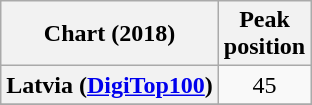<table class="wikitable plainrowheaders" style="text-align:center">
<tr>
<th scope="col">Chart (2018)</th>
<th scope="col">Peak<br>position</th>
</tr>
<tr>
<th scope="row">Latvia (<a href='#'>DigiTop100</a>)</th>
<td>45</td>
</tr>
<tr>
</tr>
</table>
